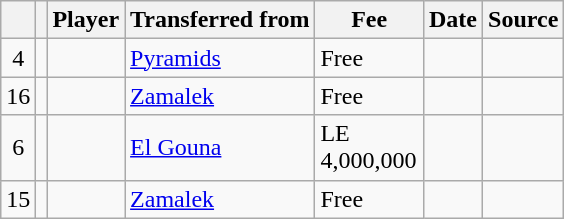<table class="wikitable plainrowheaders sortable">
<tr>
<th></th>
<th></th>
<th scope=col>Player</th>
<th>Transferred from</th>
<th !scope=col; style="width: 65px;">Fee</th>
<th scope=col>Date</th>
<th scope=col>Source</th>
</tr>
<tr>
<td align=center>4</td>
<td align=center></td>
<td></td>
<td> <a href='#'>Pyramids</a></td>
<td>Free</td>
<td></td>
<td></td>
</tr>
<tr>
<td align=center>16</td>
<td align=center></td>
<td></td>
<td> <a href='#'>Zamalek</a></td>
<td>Free</td>
<td></td>
<td></td>
</tr>
<tr>
<td align=center>6</td>
<td align=center></td>
<td></td>
<td> <a href='#'>El Gouna</a></td>
<td>LE 4,000,000</td>
<td></td>
<td></td>
</tr>
<tr>
<td align=center>15</td>
<td align=center></td>
<td></td>
<td> <a href='#'>Zamalek</a></td>
<td>Free</td>
<td></td>
<td></td>
</tr>
</table>
